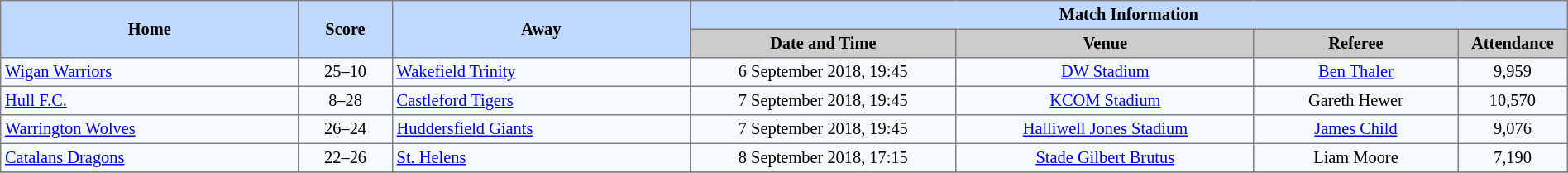<table border=1 style="border-collapse:collapse; font-size:85%; text-align:center;" cellpadding=3 cellspacing=0 width=100%>
<tr bgcolor=#C1D8FF>
<th rowspan=2 width=19%>Home</th>
<th rowspan=2 width=6%>Score</th>
<th rowspan=2 width=19%>Away</th>
<th colspan=6>Match Information</th>
</tr>
<tr bgcolor=#CCCCCC>
<th width=17%>Date and Time</th>
<th width=19%>Venue</th>
<th width=13%>Referee</th>
<th width=7%>Attendance</th>
</tr>
<tr bgcolor=#F5FAFF>
<td align=left> <a href='#'>Wigan Warriors</a></td>
<td>25–10</td>
<td align=left> <a href='#'>Wakefield Trinity</a></td>
<td>6 September 2018, 19:45</td>
<td><a href='#'>DW Stadium</a></td>
<td><a href='#'>Ben Thaler</a></td>
<td>9,959</td>
</tr>
<tr bgcolor=#F5FAFF>
<td align=left> <a href='#'>Hull F.C.</a></td>
<td>8–28</td>
<td align=left> <a href='#'>Castleford Tigers</a></td>
<td>7 September 2018, 19:45</td>
<td><a href='#'>KCOM Stadium</a></td>
<td>Gareth Hewer</td>
<td>10,570</td>
</tr>
<tr bgcolor=#F5FAFF>
<td align=left> <a href='#'>Warrington Wolves</a></td>
<td>26–24</td>
<td align=left> <a href='#'>Huddersfield Giants</a></td>
<td>7 September 2018, 19:45</td>
<td><a href='#'>Halliwell Jones Stadium</a></td>
<td><a href='#'>James Child</a></td>
<td>9,076</td>
</tr>
<tr bgcolor=#F5FAFF>
<td align=left> <a href='#'>Catalans Dragons</a></td>
<td>22–26</td>
<td align=left> <a href='#'>St. Helens</a></td>
<td>8 September 2018, 17:15</td>
<td><a href='#'>Stade Gilbert Brutus</a></td>
<td>Liam Moore</td>
<td>7,190</td>
</tr>
<tr bgcolor=#F5FAFF>
</tr>
</table>
